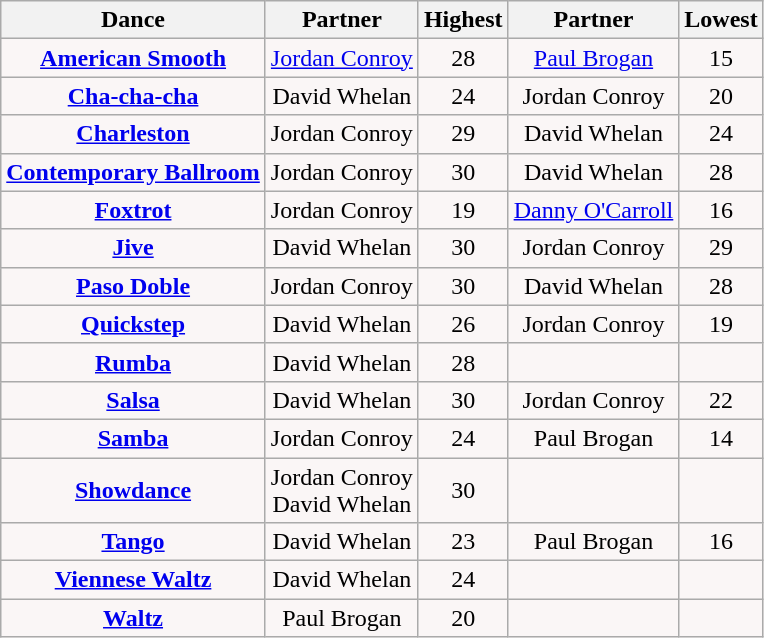<table class="wikitable sortable collapsed">
<tr style="text-align:Center; background:cc;">
<th>Dance</th>
<th>Partner</th>
<th>Highest</th>
<th>Partner</th>
<th>Lowest</th>
</tr>
<tr style="text-align: center; background:#faf6f6">
<td><strong><a href='#'>American Smooth</a></strong></td>
<td><a href='#'>Jordan Conroy</a></td>
<td>28</td>
<td><a href='#'>Paul Brogan</a></td>
<td>15</td>
</tr>
<tr style="text-align: center; background:#faf6f6">
<td><strong><a href='#'>Cha-cha-cha</a></strong></td>
<td>David Whelan</td>
<td>24</td>
<td>Jordan Conroy</td>
<td>20</td>
</tr>
<tr style="text-align: center; background:#faf6f6">
<td><strong><a href='#'>Charleston</a></strong></td>
<td>Jordan Conroy</td>
<td>29</td>
<td>David Whelan</td>
<td>24</td>
</tr>
<tr style="text-align: center; background:#faf6f6">
<td><strong><a href='#'>Contemporary Ballroom</a></strong></td>
<td>Jordan Conroy</td>
<td>30</td>
<td>David Whelan</td>
<td>28</td>
</tr>
<tr style="text-align: center; background:#faf6f6">
<td><strong><a href='#'>Foxtrot</a></strong></td>
<td>Jordan Conroy</td>
<td>19</td>
<td><a href='#'>Danny O'Carroll</a></td>
<td>16</td>
</tr>
<tr style="text-align: center; background:#faf6f6">
<td><strong><a href='#'>Jive</a></strong></td>
<td>David Whelan</td>
<td>30</td>
<td>Jordan Conroy</td>
<td>29</td>
</tr>
<tr style="text-align: center; background:#faf6f6">
<td><strong><a href='#'>Paso Doble</a></strong></td>
<td>Jordan Conroy</td>
<td>30</td>
<td>David Whelan</td>
<td>28</td>
</tr>
<tr style="text-align: center; background:#faf6f6">
<td><strong><a href='#'>Quickstep</a></strong></td>
<td>David Whelan</td>
<td>26</td>
<td>Jordan Conroy</td>
<td>19</td>
</tr>
<tr style="text-align: center; background:#faf6f6">
<td><strong><a href='#'>Rumba</a></strong></td>
<td>David Whelan</td>
<td>28</td>
<td></td>
<td></td>
</tr>
<tr style="text-align: center; background:#faf6f6">
<td><strong><a href='#'>Salsa</a></strong></td>
<td>David Whelan</td>
<td>30</td>
<td>Jordan Conroy</td>
<td>22</td>
</tr>
<tr style="text-align: center; background:#faf6f6">
<td><strong><a href='#'>Samba</a></strong></td>
<td>Jordan Conroy</td>
<td>24</td>
<td>Paul Brogan</td>
<td>14</td>
</tr>
<tr style="text-align: center; background:#faf6f6">
<td><strong><a href='#'>Showdance</a></strong></td>
<td>Jordan Conroy<br>David Whelan</td>
<td>30</td>
<td></td>
<td></td>
</tr>
<tr style="text-align: center; background:#faf6f6">
<td><strong><a href='#'>Tango</a></strong></td>
<td>David Whelan</td>
<td>23</td>
<td>Paul Brogan</td>
<td>16</td>
</tr>
<tr style="text-align: center; background:#faf6f6">
<td><strong><a href='#'>Viennese Waltz</a></strong></td>
<td>David Whelan</td>
<td>24</td>
<td></td>
<td></td>
</tr>
<tr style="text-align: center; background:#faf6f6">
<td><strong><a href='#'>Waltz</a></strong></td>
<td>Paul Brogan</td>
<td>20</td>
<td></td>
<td></td>
</tr>
</table>
